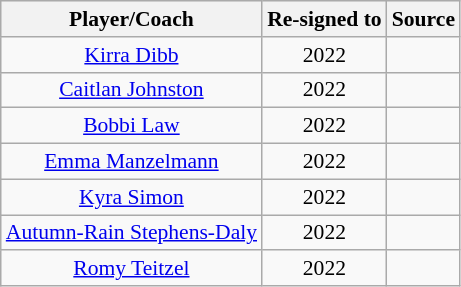<table class="wikitable sortable" style="text-align: center; font-size:90%">
<tr style="background:#efefef;">
<th>Player/Coach</th>
<th>Re-signed to</th>
<th>Source</th>
</tr>
<tr>
<td><a href='#'>Kirra Dibb</a></td>
<td>2022</td>
<td></td>
</tr>
<tr>
<td><a href='#'>Caitlan Johnston</a></td>
<td>2022</td>
<td></td>
</tr>
<tr>
<td><a href='#'>Bobbi Law</a></td>
<td>2022</td>
<td></td>
</tr>
<tr>
<td><a href='#'>Emma Manzelmann</a></td>
<td>2022</td>
<td></td>
</tr>
<tr>
<td><a href='#'>Kyra Simon</a></td>
<td>2022</td>
<td></td>
</tr>
<tr>
<td><a href='#'>Autumn-Rain Stephens-Daly</a></td>
<td>2022</td>
<td></td>
</tr>
<tr>
<td><a href='#'>Romy Teitzel</a></td>
<td>2022</td>
<td></td>
</tr>
</table>
